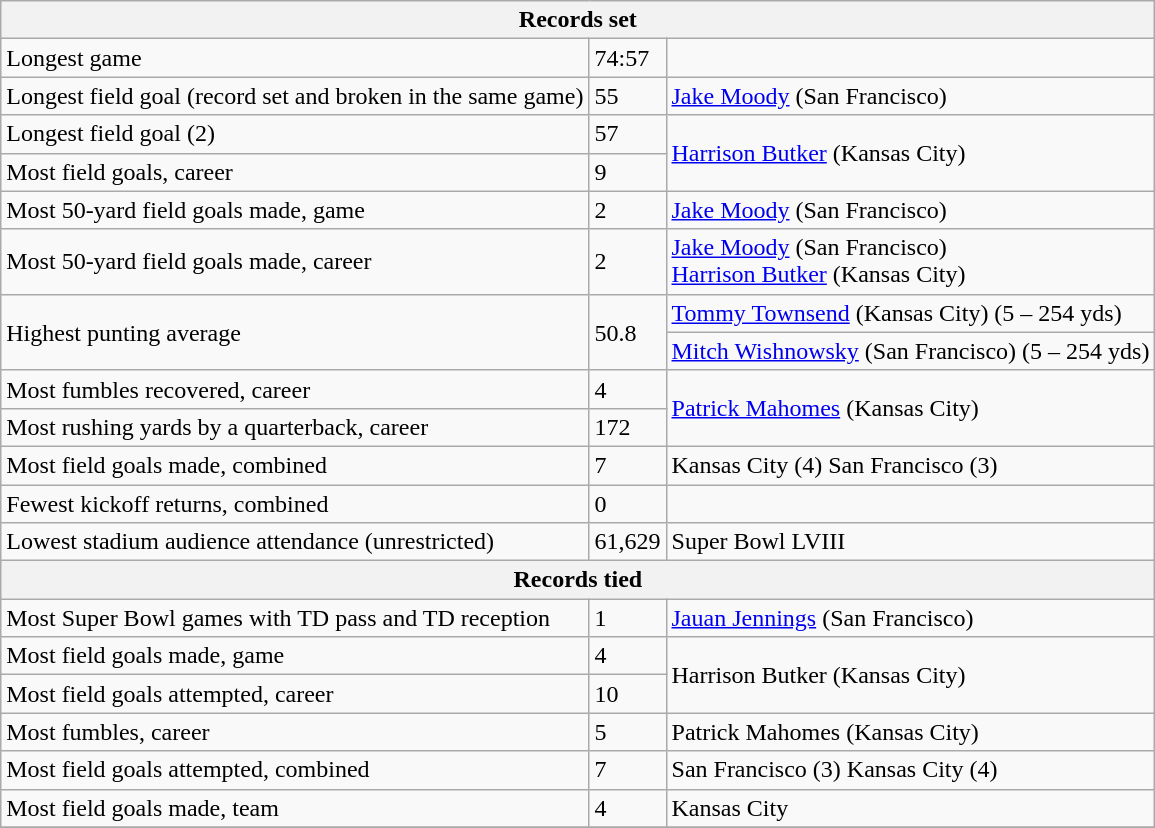<table class="wikitable">
<tr>
<th colspan=3>Records set<br></th>
</tr>
<tr>
<td>Longest game</td>
<td>74:57</td>
<td></td>
</tr>
<tr>
<td>Longest field goal (record set and broken in the same game)</td>
<td>55</td>
<td><a href='#'>Jake Moody</a> (San Francisco)</td>
</tr>
<tr>
<td>Longest field goal (2)</td>
<td>57</td>
<td rowspan=2><a href='#'>Harrison Butker</a> (Kansas City)</td>
</tr>
<tr>
<td>Most field goals, career</td>
<td>9 </td>
</tr>
<tr>
<td>Most 50-yard field goals made, game</td>
<td>2</td>
<td><a href='#'>Jake Moody</a> (San Francisco)</td>
</tr>
<tr>
<td>Most 50-yard field goals made, career</td>
<td>2 </td>
<td><a href='#'>Jake Moody</a> (San Francisco)<br><a href='#'>Harrison Butker</a> (Kansas City)</td>
</tr>
<tr>
<td rowspan=2>Highest punting average</td>
<td rowspan="2">50.8</td>
<td><a href='#'>Tommy Townsend</a> (Kansas City) (5 – 254 yds)</td>
</tr>
<tr>
<td><a href='#'>Mitch Wishnowsky</a> (San Francisco) (5 – 254 yds)</td>
</tr>
<tr>
<td>Most fumbles recovered, career</td>
<td>4</td>
<td rowspan="2"><a href='#'>Patrick Mahomes</a> (Kansas City)</td>
</tr>
<tr>
<td>Most rushing yards by a quarterback, career</td>
<td>172</td>
</tr>
<tr>
<td>Most field goals made, combined</td>
<td>7</td>
<td>Kansas City (4) San Francisco (3)</td>
</tr>
<tr>
<td>Fewest kickoff returns, combined</td>
<td>0</td>
<td></td>
</tr>
<tr>
<td>Lowest stadium audience attendance (unrestricted)</td>
<td>61,629</td>
<td>Super Bowl LVIII</td>
</tr>
<tr>
<th colspan=3>Records tied</th>
</tr>
<tr>
<td>Most Super Bowl games with TD pass and TD reception</td>
<td>1</td>
<td><a href='#'>Jauan Jennings</a> (San Francisco)</td>
</tr>
<tr>
<td>Most field goals made, game</td>
<td>4</td>
<td rowspan=2>Harrison Butker (Kansas City)</td>
</tr>
<tr>
<td>Most field goals attempted, career</td>
<td>10</td>
</tr>
<tr>
<td>Most fumbles, career</td>
<td>5</td>
<td>Patrick Mahomes (Kansas City)</td>
</tr>
<tr>
<td>Most field goals attempted, combined</td>
<td>7</td>
<td>San Francisco (3) Kansas City (4)</td>
</tr>
<tr>
<td>Most field goals made, team</td>
<td>4</td>
<td>Kansas City</td>
</tr>
<tr>
</tr>
</table>
